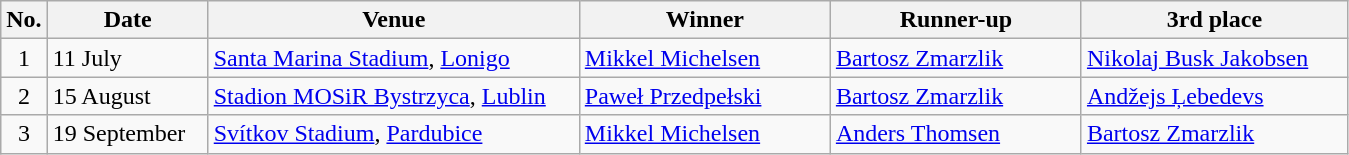<table class="wikitable">
<tr align=center>
<th width=20px>No.</th>
<th width=100px>Date</th>
<th width=240px>Venue</th>
<th width=160px>Winner</th>
<th width=160px>Runner-up</th>
<th width=170px>3rd place</th>
</tr>
<tr>
<td align=center>1</td>
<td>11 July</td>
<td> <a href='#'>Santa Marina Stadium</a>, <a href='#'>Lonigo</a></td>
<td> <a href='#'>Mikkel Michelsen</a></td>
<td> <a href='#'>Bartosz Zmarzlik</a></td>
<td> <a href='#'>Nikolaj Busk Jakobsen</a></td>
</tr>
<tr>
<td align=center>2</td>
<td>15 August</td>
<td> <a href='#'>Stadion MOSiR Bystrzyca</a>, <a href='#'>Lublin</a></td>
<td> <a href='#'>Paweł Przedpełski</a></td>
<td> <a href='#'>Bartosz Zmarzlik</a></td>
<td> <a href='#'>Andžejs Ļebedevs</a></td>
</tr>
<tr>
<td align=center>3</td>
<td>19 September</td>
<td> <a href='#'>Svítkov Stadium</a>, <a href='#'>Pardubice</a></td>
<td> <a href='#'>Mikkel Michelsen</a></td>
<td> <a href='#'>Anders Thomsen</a></td>
<td> <a href='#'>Bartosz Zmarzlik</a></td>
</tr>
</table>
